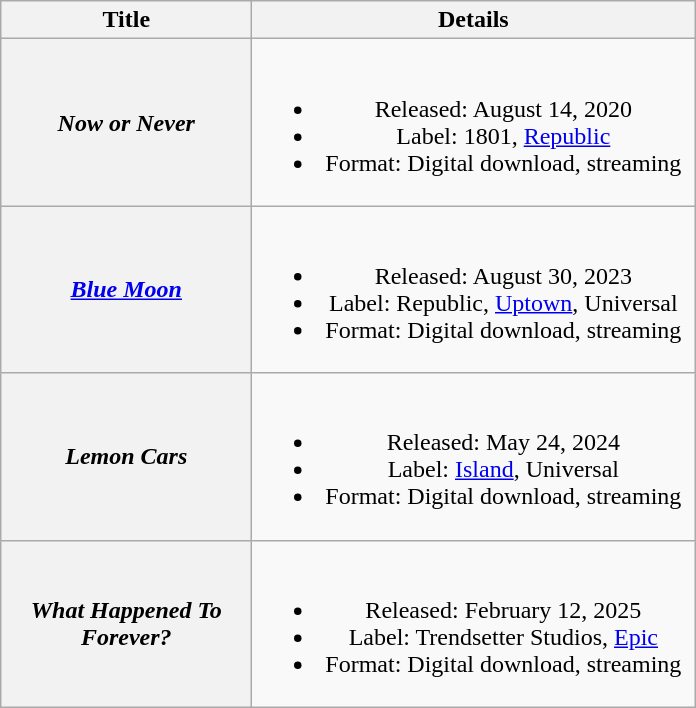<table class="wikitable plainrowheaders" style="text-align:center;">
<tr>
<th scope="col" style="width:10em;">Title</th>
<th scope="col" style="width:18em;">Details</th>
</tr>
<tr>
<th scope="row"><em>Now or Never</em></th>
<td><br><ul><li>Released: August 14, 2020</li><li>Label: 1801, <a href='#'>Republic</a></li><li>Format: Digital download, streaming</li></ul></td>
</tr>
<tr>
<th scope="row"><em><a href='#'>Blue Moon</a></em></th>
<td><br><ul><li>Released: August 30, 2023</li><li>Label: Republic, <a href='#'>Uptown</a>, Universal</li><li>Format: Digital download, streaming</li></ul></td>
</tr>
<tr>
<th scope="row"><em>Lemon Cars</em></th>
<td><br><ul><li>Released: May 24, 2024</li><li>Label: <a href='#'>Island</a>, Universal</li><li>Format: Digital download, streaming</li></ul></td>
</tr>
<tr>
<th scope="row"><em>What Happened To Forever?</em></th>
<td><br><ul><li>Released: February 12, 2025</li><li>Label: Trendsetter Studios, <a href='#'>Epic</a></li><li>Format: Digital download, streaming</li></ul></td>
</tr>
</table>
